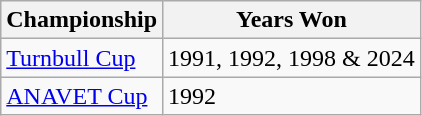<table class="wikitable">
<tr>
<th>Championship</th>
<th>Years Won</th>
</tr>
<tr>
<td><a href='#'>Turnbull Cup</a></td>
<td>1991, 1992, 1998 & 2024</td>
</tr>
<tr>
<td><a href='#'>ANAVET Cup</a></td>
<td>1992</td>
</tr>
</table>
